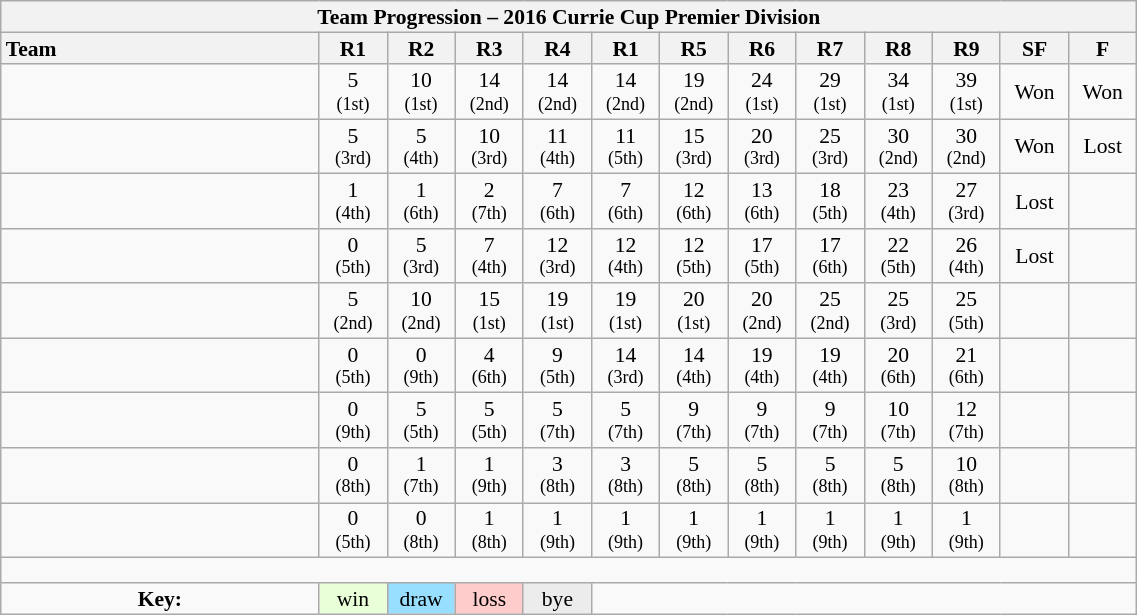<table class="wikitable collapsible" style="text-align:center; line-height:100%; width:60%; font-size:90%">
<tr>
<th colspan=100%>Team Progression – 2016 Currie Cup Premier Division</th>
</tr>
<tr>
<th style="text-align:left; width:28%;">Team</th>
<th style="width:6%;">R1</th>
<th style="width:6%;">R2</th>
<th style="width:6%;">R3</th>
<th style="width:6%;">R4</th>
<th style="width:6%;">R1 </th>
<th style="width:6%;">R5</th>
<th style="width:6%;">R6</th>
<th style="width:6%;">R7</th>
<th style="width:6%;">R8</th>
<th style="width:6%;">R9</th>
<th style="width:6%;">SF</th>
<th style="width:6%;">F</th>
</tr>
<tr>
<td style="text-align:left;"></td>
<td>5 <br> <small>(1st)</small></td>
<td>10 <br> <small>(1st)</small></td>
<td>14 <br> <small>(2nd)</small></td>
<td>14 <br> <small>(2nd)</small></td>
<td>14 <br> <small>(2nd)</small></td>
<td>19 <br> <small>(2nd)</small></td>
<td>24 <br> <small>(1st)</small></td>
<td>29 <br> <small>(1st)</small></td>
<td>34 <br> <small>(1st)</small></td>
<td>39 <br> <small>(1st)</small></td>
<td>Won</td>
<td>Won</td>
</tr>
<tr>
<td style="text-align:left;"></td>
<td>5 <br> <small>(3rd)</small></td>
<td>5 <br> <small>(4th)</small></td>
<td>10 <br> <small>(3rd)</small></td>
<td>11 <br> <small>(4th)</small></td>
<td>11 <br> <small>(5th)</small></td>
<td>15 <br> <small>(3rd)</small></td>
<td>20 <br> <small>(3rd)</small></td>
<td>25 <br> <small>(3rd)</small></td>
<td>30 <br> <small>(2nd)</small></td>
<td>30 <br> <small>(2nd)</small></td>
<td>Won</td>
<td>Lost</td>
</tr>
<tr>
<td style="text-align:left;"></td>
<td>1 <br> <small>(4th)</small></td>
<td>1 <br> <small>(6th)</small></td>
<td>2 <br> <small>(7th)</small></td>
<td>7 <br> <small>(6th)</small></td>
<td>7 <br> <small>(6th)</small></td>
<td>12 <br> <small>(6th)</small></td>
<td>13 <br> <small>(6th)</small></td>
<td>18 <br> <small>(5th)</small></td>
<td>23 <br> <small>(4th)</small></td>
<td>27 <br> <small>(3rd)</small></td>
<td>Lost</td>
<td> </td>
</tr>
<tr>
<td style="text-align:left;"></td>
<td>0 <br> <small>(5th)</small></td>
<td>5 <br> <small>(3rd)</small></td>
<td>7 <br> <small>(4th)</small></td>
<td>12 <br> <small>(3rd)</small></td>
<td>12 <br> <small>(4th)</small></td>
<td>12 <br> <small>(5th)</small></td>
<td>17 <br> <small>(5th)</small></td>
<td>17 <br> <small>(6th)</small></td>
<td>22 <br> <small>(5th)</small></td>
<td>26 <br> <small>(4th)</small></td>
<td>Lost</td>
<td> </td>
</tr>
<tr>
<td style="text-align:left;"></td>
<td>5 <br> <small>(2nd)</small></td>
<td>10 <br> <small>(2nd)</small></td>
<td>15 <br> <small>(1st)</small></td>
<td>19 <br> <small>(1st)</small></td>
<td>19 <br> <small>(1st)</small></td>
<td>20 <br> <small>(1st)</small></td>
<td>20 <br> <small>(2nd)</small></td>
<td>25 <br> <small>(2nd)</small></td>
<td>25 <br> <small>(3rd)</small></td>
<td>25 <br> <small>(5th)</small></td>
<td> </td>
<td> </td>
</tr>
<tr>
<td style="text-align:left;"></td>
<td>0 <br> <small>(5th)</small></td>
<td>0 <br> <small>(9th)</small></td>
<td>4 <br> <small>(6th)</small></td>
<td>9 <br> <small>(5th)</small></td>
<td>14 <br> <small>(3rd)</small></td>
<td>14 <br> <small>(4th)</small></td>
<td>19 <br> <small>(4th)</small></td>
<td>19 <br> <small>(4th)</small></td>
<td>20 <br> <small>(6th)</small></td>
<td>21 <br> <small>(6th)</small></td>
<td> </td>
<td> </td>
</tr>
<tr>
<td style="text-align:left;"></td>
<td>0 <br> <small>(9th)</small></td>
<td>5 <br> <small>(5th)</small></td>
<td>5 <br> <small>(5th)</small></td>
<td>5 <br> <small>(7th)</small></td>
<td>5 <br> <small>(7th)</small></td>
<td>9 <br> <small>(7th)</small></td>
<td>9 <br> <small>(7th)</small></td>
<td>9 <br> <small>(7th)</small></td>
<td>10 <br> <small>(7th)</small></td>
<td>12 <br> <small>(7th)</small></td>
<td> </td>
<td> </td>
</tr>
<tr>
<td style="text-align:left;"></td>
<td>0 <br> <small>(8th)</small></td>
<td>1 <br> <small>(7th)</small></td>
<td>1 <br> <small>(9th)</small></td>
<td>3 <br> <small>(8th)</small></td>
<td>3 <br> <small>(8th)</small></td>
<td>5 <br> <small>(8th)</small></td>
<td>5 <br> <small>(8th)</small></td>
<td>5 <br> <small>(8th)</small></td>
<td>5 <br> <small>(8th)</small></td>
<td>10 <br> <small>(8th)</small></td>
<td> </td>
<td> </td>
</tr>
<tr>
<td style="text-align:left;"></td>
<td>0 <br> <small>(5th)</small></td>
<td>0 <br> <small>(8th)</small></td>
<td>1 <br> <small>(8th)</small></td>
<td>1 <br> <small>(9th)</small></td>
<td>1 <br> <small>(9th)</small></td>
<td>1 <br> <small>(9th)</small></td>
<td>1 <br> <small>(9th)</small></td>
<td>1 <br> <small>(9th)</small></td>
<td>1 <br> <small>(9th)</small></td>
<td>1 <br> <small>(9th)</small></td>
<td> </td>
<td> </td>
</tr>
<tr>
<td colspan="100%" style="text-align:center; height: 10px;"></td>
</tr>
<tr>
<td><strong>Key:</strong></td>
<td style="background:#E8FFD8;">win</td>
<td style="background:#97DEFF;">draw</td>
<td style="background:#FFCCCC;">loss</td>
<td style="background:#ECECEC;">bye</td>
<td colspan="100%"></td>
</tr>
</table>
